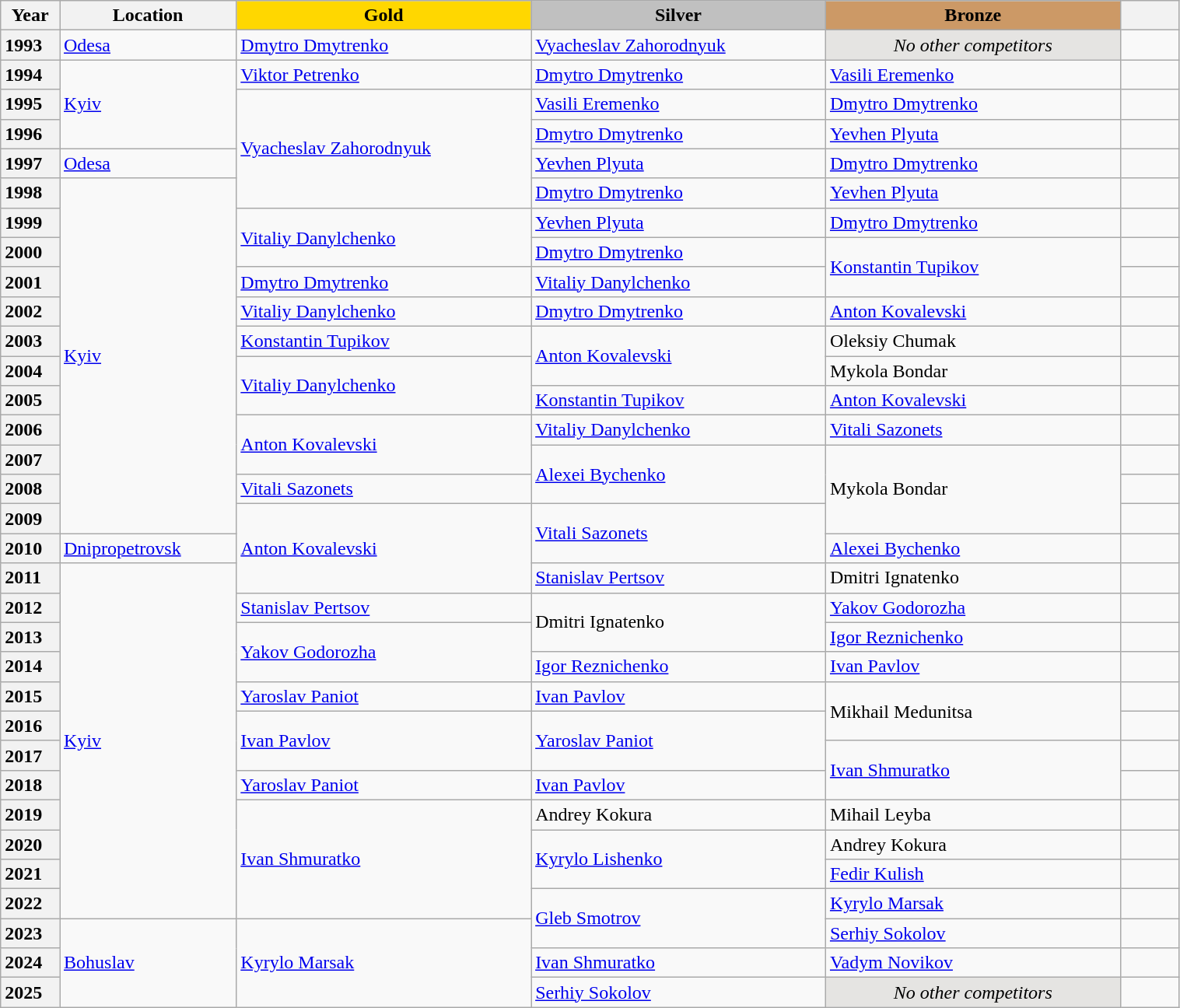<table class="wikitable unsortable" style="text-align:left; width:80%">
<tr>
<th scope="col" style="text-align:center; width:5%">Year</th>
<th scope="col" style="text-align:center; width:15%">Location</th>
<th scope="col" style="text-align:center; width:25%; background:gold">Gold</th>
<th scope="col" style="text-align:center; width:25%; background:silver">Silver</th>
<th scope="col" style="text-align:center; width:25%; background:#c96">Bronze</th>
<th scope="col" style="text-align:center; width:5%"></th>
</tr>
<tr>
<th scope="row" style="text-align:left">1993</th>
<td><a href='#'>Odesa</a></td>
<td><a href='#'>Dmytro Dmytrenko</a></td>
<td><a href='#'>Vyacheslav Zahorodnyuk</a></td>
<td align=center bgcolor="e5e4e2"><em>No other competitors</em></td>
<td></td>
</tr>
<tr>
<th scope="row" style="text-align:left">1994</th>
<td rowspan="3"><a href='#'>Kyiv</a></td>
<td><a href='#'>Viktor Petrenko</a></td>
<td><a href='#'>Dmytro Dmytrenko</a></td>
<td><a href='#'>Vasili Eremenko</a></td>
<td></td>
</tr>
<tr>
<th scope="row" style="text-align:left">1995</th>
<td rowspan="4"><a href='#'>Vyacheslav Zahorodnyuk</a></td>
<td><a href='#'>Vasili Eremenko</a></td>
<td><a href='#'>Dmytro Dmytrenko</a></td>
<td></td>
</tr>
<tr>
<th scope="row" style="text-align:left">1996</th>
<td><a href='#'>Dmytro Dmytrenko</a></td>
<td><a href='#'>Yevhen Plyuta</a></td>
<td></td>
</tr>
<tr>
<th scope="row" style="text-align:left">1997</th>
<td><a href='#'>Odesa</a></td>
<td><a href='#'>Yevhen Plyuta</a></td>
<td><a href='#'>Dmytro Dmytrenko</a></td>
<td></td>
</tr>
<tr>
<th scope="row" style="text-align:left">1998</th>
<td rowspan="12"><a href='#'>Kyiv</a></td>
<td><a href='#'>Dmytro Dmytrenko</a></td>
<td><a href='#'>Yevhen Plyuta</a></td>
<td></td>
</tr>
<tr>
<th scope="row" style="text-align:left">1999</th>
<td rowspan="2"><a href='#'>Vitaliy Danylchenko</a></td>
<td><a href='#'>Yevhen Plyuta</a></td>
<td><a href='#'>Dmytro Dmytrenko</a></td>
<td></td>
</tr>
<tr>
<th scope="row" style="text-align:left">2000</th>
<td><a href='#'>Dmytro Dmytrenko</a></td>
<td rowspan="2"><a href='#'>Konstantin Tupikov</a></td>
<td></td>
</tr>
<tr>
<th scope="row" style="text-align:left">2001</th>
<td><a href='#'>Dmytro Dmytrenko</a></td>
<td><a href='#'>Vitaliy Danylchenko</a></td>
<td></td>
</tr>
<tr>
<th scope="row" style="text-align:left">2002</th>
<td><a href='#'>Vitaliy Danylchenko</a></td>
<td><a href='#'>Dmytro Dmytrenko</a></td>
<td><a href='#'>Anton Kovalevski</a></td>
<td></td>
</tr>
<tr>
<th scope="row" style="text-align:left">2003</th>
<td><a href='#'>Konstantin Tupikov</a></td>
<td rowspan="2"><a href='#'>Anton Kovalevski</a></td>
<td>Oleksiy Chumak</td>
<td></td>
</tr>
<tr>
<th scope="row" style="text-align:left">2004</th>
<td rowspan="2"><a href='#'>Vitaliy Danylchenko</a></td>
<td>Mykola Bondar</td>
<td></td>
</tr>
<tr>
<th scope="row" style="text-align:left">2005</th>
<td><a href='#'>Konstantin Tupikov</a></td>
<td><a href='#'>Anton Kovalevski</a></td>
<td></td>
</tr>
<tr>
<th scope="row" style="text-align:left">2006</th>
<td rowspan="2"><a href='#'>Anton Kovalevski</a></td>
<td><a href='#'>Vitaliy Danylchenko</a></td>
<td><a href='#'>Vitali Sazonets</a></td>
<td></td>
</tr>
<tr>
<th scope="row" style="text-align:left">2007</th>
<td rowspan="2"><a href='#'>Alexei Bychenko</a></td>
<td rowspan="3">Mykola Bondar</td>
<td></td>
</tr>
<tr>
<th scope="row" style="text-align:left">2008</th>
<td><a href='#'>Vitali Sazonets</a></td>
<td></td>
</tr>
<tr>
<th scope="row" style="text-align:left">2009</th>
<td rowspan="3"><a href='#'>Anton Kovalevski</a></td>
<td rowspan="2"><a href='#'>Vitali Sazonets</a></td>
<td></td>
</tr>
<tr>
<th scope="row" style="text-align:left">2010</th>
<td><a href='#'>Dnipropetrovsk</a></td>
<td><a href='#'>Alexei Bychenko</a></td>
<td></td>
</tr>
<tr>
<th scope="row" style="text-align:left">2011</th>
<td rowspan="12"><a href='#'>Kyiv</a></td>
<td><a href='#'>Stanislav Pertsov</a></td>
<td>Dmitri Ignatenko</td>
<td></td>
</tr>
<tr>
<th scope="row" style="text-align:left">2012</th>
<td><a href='#'>Stanislav Pertsov</a></td>
<td rowspan="2">Dmitri Ignatenko</td>
<td><a href='#'>Yakov Godorozha</a></td>
<td></td>
</tr>
<tr>
<th scope="row" style="text-align:left">2013</th>
<td rowspan="2"><a href='#'>Yakov Godorozha</a></td>
<td><a href='#'>Igor Reznichenko</a></td>
<td></td>
</tr>
<tr>
<th scope="row" style="text-align:left">2014</th>
<td><a href='#'>Igor Reznichenko</a></td>
<td><a href='#'>Ivan Pavlov</a></td>
<td></td>
</tr>
<tr>
<th scope="row" style="text-align:left">2015</th>
<td><a href='#'>Yaroslav Paniot</a></td>
<td><a href='#'>Ivan Pavlov</a></td>
<td rowspan="2">Mikhail Medunitsa</td>
<td></td>
</tr>
<tr>
<th scope="row" style="text-align:left">2016</th>
<td rowspan="2"><a href='#'>Ivan Pavlov</a></td>
<td rowspan="2"><a href='#'>Yaroslav Paniot</a></td>
<td></td>
</tr>
<tr>
<th scope="row" style="text-align:left">2017</th>
<td rowspan="2"><a href='#'>Ivan Shmuratko</a></td>
<td></td>
</tr>
<tr>
<th scope="row" style="text-align:left">2018</th>
<td><a href='#'>Yaroslav Paniot</a></td>
<td><a href='#'>Ivan Pavlov</a></td>
<td></td>
</tr>
<tr>
<th scope="row" style="text-align:left">2019</th>
<td rowspan="4"><a href='#'>Ivan Shmuratko</a></td>
<td>Andrey Kokura</td>
<td>Mihail Leyba</td>
<td></td>
</tr>
<tr>
<th scope="row" style="text-align:left">2020</th>
<td rowspan="2"><a href='#'>Kyrylo Lishenko</a></td>
<td>Andrey Kokura</td>
<td></td>
</tr>
<tr>
<th scope="row" style="text-align:left">2021</th>
<td><a href='#'>Fedir Kulish</a></td>
<td></td>
</tr>
<tr>
<th scope="row" style="text-align:left">2022</th>
<td rowspan="2"><a href='#'>Gleb Smotrov</a></td>
<td><a href='#'>Kyrylo Marsak</a></td>
<td></td>
</tr>
<tr>
<th scope="row" style="text-align:left">2023</th>
<td rowspan="3"><a href='#'>Bohuslav</a></td>
<td rowspan="3"><a href='#'>Kyrylo Marsak</a></td>
<td><a href='#'>Serhiy Sokolov</a></td>
<td></td>
</tr>
<tr>
<th scope="row" style="text-align:left">2024</th>
<td><a href='#'>Ivan Shmuratko</a></td>
<td><a href='#'>Vadym Novikov</a></td>
<td></td>
</tr>
<tr>
<th scope="row" style="text-align:left">2025</th>
<td><a href='#'>Serhiy Sokolov</a></td>
<td bgcolor="e5e4e2" align="center"><em>No other competitors</em></td>
<td></td>
</tr>
</table>
